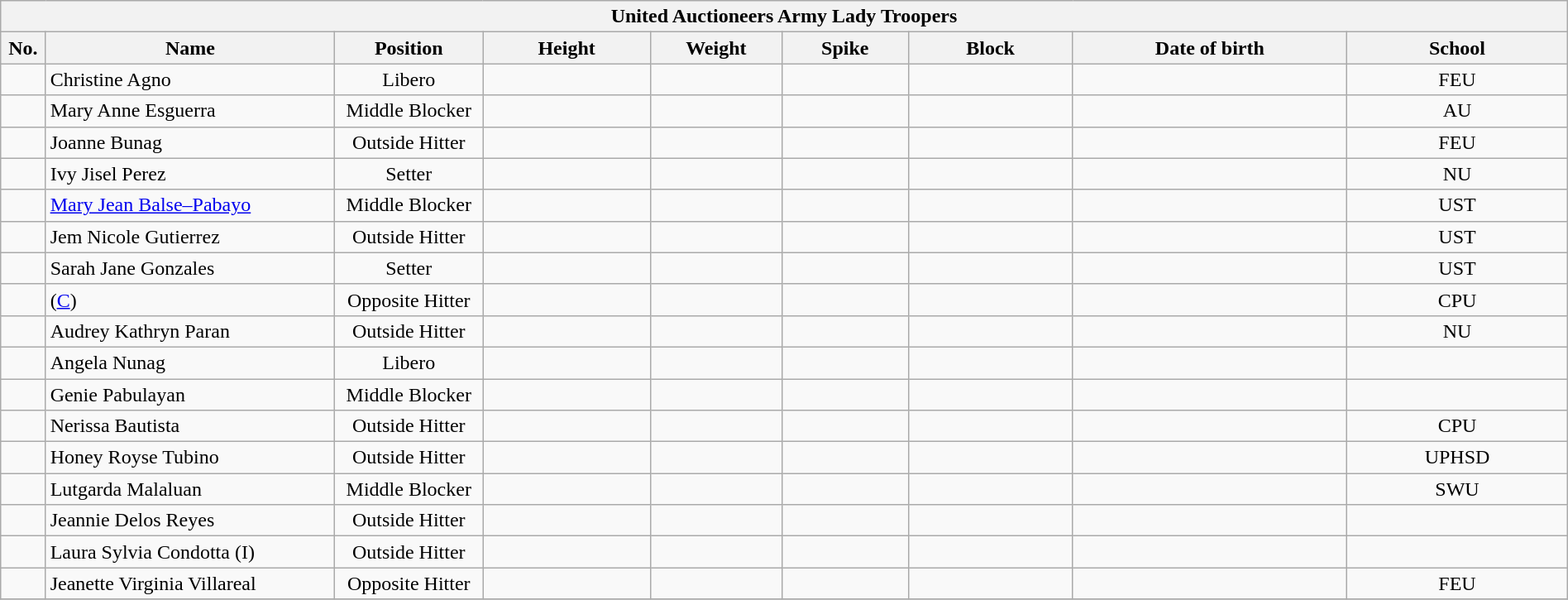<table class="wikitable sortable" style="font-size:100%; text-align:center; width:100%;">
<tr>
<th style=background:ash; colspan=9><span>United Auctioneers Army Lady Troopers</span></th>
</tr>
<tr>
<th style="width:2em;">No.</th>
<th style="width:20em;">Name</th>
<th style="width:9em;">Position</th>
<th style="width:11em;">Height</th>
<th style="width:8em;">Weight</th>
<th style="width:8em;">Spike</th>
<th style="width:11em;">Block</th>
<th style="width:20em;">Date of birth</th>
<th style="width:15em;">School</th>
</tr>
<tr>
<td></td>
<td style="text-align: left"> Christine Agno</td>
<td>Libero</td>
<td></td>
<td></td>
<td></td>
<td></td>
<td align=right></td>
<td>FEU</td>
</tr>
<tr>
<td></td>
<td style="text-align: left"> Mary Anne Esguerra</td>
<td>Middle Blocker</td>
<td></td>
<td></td>
<td></td>
<td></td>
<td align=right></td>
<td>AU</td>
</tr>
<tr>
<td></td>
<td style="text-align: left"> Joanne Bunag</td>
<td>Outside Hitter</td>
<td></td>
<td></td>
<td></td>
<td></td>
<td align=right></td>
<td>FEU</td>
</tr>
<tr>
<td></td>
<td style="text-align: left"> Ivy Jisel Perez</td>
<td>Setter</td>
<td></td>
<td></td>
<td></td>
<td></td>
<td align=right></td>
<td>NU</td>
</tr>
<tr>
<td></td>
<td style="text-align: left"> <a href='#'>Mary Jean Balse–Pabayo</a></td>
<td>Middle Blocker</td>
<td></td>
<td></td>
<td></td>
<td></td>
<td align=right></td>
<td>UST</td>
</tr>
<tr>
<td></td>
<td style="text-align: left"> Jem Nicole Gutierrez</td>
<td>Outside Hitter</td>
<td></td>
<td></td>
<td></td>
<td></td>
<td align=right></td>
<td>UST</td>
</tr>
<tr>
<td></td>
<td style="text-align: left"> Sarah Jane Gonzales</td>
<td>Setter</td>
<td></td>
<td></td>
<td></td>
<td></td>
<td align=right></td>
<td>UST</td>
</tr>
<tr>
<td></td>
<td style="text-align: left">   (<a href='#'>C</a>)</td>
<td>Opposite Hitter</td>
<td></td>
<td></td>
<td></td>
<td></td>
<td align=right></td>
<td>CPU</td>
</tr>
<tr>
<td></td>
<td style="text-align: left"> Audrey Kathryn Paran</td>
<td>Outside Hitter</td>
<td></td>
<td></td>
<td></td>
<td></td>
<td></td>
<td>NU</td>
</tr>
<tr>
<td></td>
<td style="text-align: left"> Angela Nunag</td>
<td>Libero</td>
<td></td>
<td></td>
<td></td>
<td></td>
<td align=right></td>
<td></td>
</tr>
<tr>
<td></td>
<td style="text-align: left"> Genie Pabulayan</td>
<td>Middle Blocker</td>
<td></td>
<td></td>
<td></td>
<td></td>
<td align=right></td>
<td></td>
</tr>
<tr>
<td></td>
<td style="text-align: left"> Nerissa Bautista</td>
<td>Outside Hitter</td>
<td></td>
<td></td>
<td></td>
<td></td>
<td align=right></td>
<td>CPU</td>
</tr>
<tr>
<td></td>
<td style="text-align: left"> Honey Royse Tubino</td>
<td>Outside Hitter</td>
<td></td>
<td></td>
<td></td>
<td></td>
<td align=right></td>
<td>UPHSD</td>
</tr>
<tr>
<td></td>
<td style="text-align: left"> Lutgarda Malaluan</td>
<td>Middle Blocker</td>
<td></td>
<td></td>
<td></td>
<td></td>
<td align=right></td>
<td>SWU</td>
</tr>
<tr>
<td></td>
<td style="text-align: left"> Jeannie Delos Reyes</td>
<td>Outside Hitter</td>
<td></td>
<td></td>
<td></td>
<td></td>
<td align=right></td>
<td></td>
</tr>
<tr>
<td></td>
<td style="text-align: left"> Laura Sylvia Condotta (I)</td>
<td>Outside Hitter</td>
<td></td>
<td></td>
<td></td>
<td></td>
<td align=right></td>
<td></td>
</tr>
<tr>
<td></td>
<td style="text-align: left"> Jeanette Virginia Villareal</td>
<td>Opposite Hitter</td>
<td></td>
<td></td>
<td></td>
<td></td>
<td align=right></td>
<td>FEU</td>
</tr>
<tr>
</tr>
</table>
